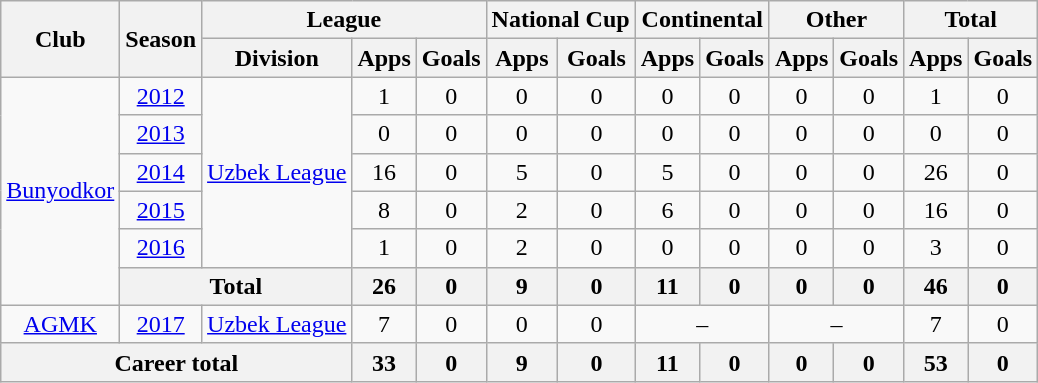<table class="wikitable" style="text-align: center;">
<tr>
<th rowspan="2">Club</th>
<th rowspan="2">Season</th>
<th colspan="3">League</th>
<th colspan="2">National Cup</th>
<th colspan="2">Continental</th>
<th colspan="2">Other</th>
<th colspan="2">Total</th>
</tr>
<tr>
<th>Division</th>
<th>Apps</th>
<th>Goals</th>
<th>Apps</th>
<th>Goals</th>
<th>Apps</th>
<th>Goals</th>
<th>Apps</th>
<th>Goals</th>
<th>Apps</th>
<th>Goals</th>
</tr>
<tr>
<td rowspan=6><a href='#'>Bunyodkor</a></td>
<td><a href='#'>2012</a></td>
<td rowspan=5><a href='#'>Uzbek League</a></td>
<td>1</td>
<td>0</td>
<td>0</td>
<td>0</td>
<td>0</td>
<td>0</td>
<td>0</td>
<td>0</td>
<td>1</td>
<td>0</td>
</tr>
<tr>
<td><a href='#'>2013</a></td>
<td>0</td>
<td>0</td>
<td>0</td>
<td>0</td>
<td>0</td>
<td>0</td>
<td>0</td>
<td>0</td>
<td>0</td>
<td>0</td>
</tr>
<tr>
<td><a href='#'>2014</a></td>
<td>16</td>
<td>0</td>
<td>5</td>
<td>0</td>
<td>5</td>
<td>0</td>
<td>0</td>
<td>0</td>
<td>26</td>
<td>0</td>
</tr>
<tr>
<td><a href='#'>2015</a></td>
<td>8</td>
<td>0</td>
<td>2</td>
<td>0</td>
<td>6</td>
<td>0</td>
<td>0</td>
<td>0</td>
<td>16</td>
<td>0</td>
</tr>
<tr>
<td><a href='#'>2016</a></td>
<td>1</td>
<td>0</td>
<td>2</td>
<td>0</td>
<td>0</td>
<td>0</td>
<td>0</td>
<td>0</td>
<td>3</td>
<td>0</td>
</tr>
<tr>
<th colspan=2>Total</th>
<th>26</th>
<th>0</th>
<th>9</th>
<th>0</th>
<th>11</th>
<th>0</th>
<th>0</th>
<th>0</th>
<th>46</th>
<th>0</th>
</tr>
<tr>
<td valign="center"><a href='#'>AGMK</a></td>
<td><a href='#'>2017</a></td>
<td><a href='#'>Uzbek League</a></td>
<td>7</td>
<td>0</td>
<td>0</td>
<td>0</td>
<td colspan="2">–</td>
<td colspan="2">–</td>
<td>7</td>
<td>0</td>
</tr>
<tr>
<th colspan=3>Career total</th>
<th>33</th>
<th>0</th>
<th>9</th>
<th>0</th>
<th>11</th>
<th>0</th>
<th>0</th>
<th>0</th>
<th>53</th>
<th>0</th>
</tr>
</table>
